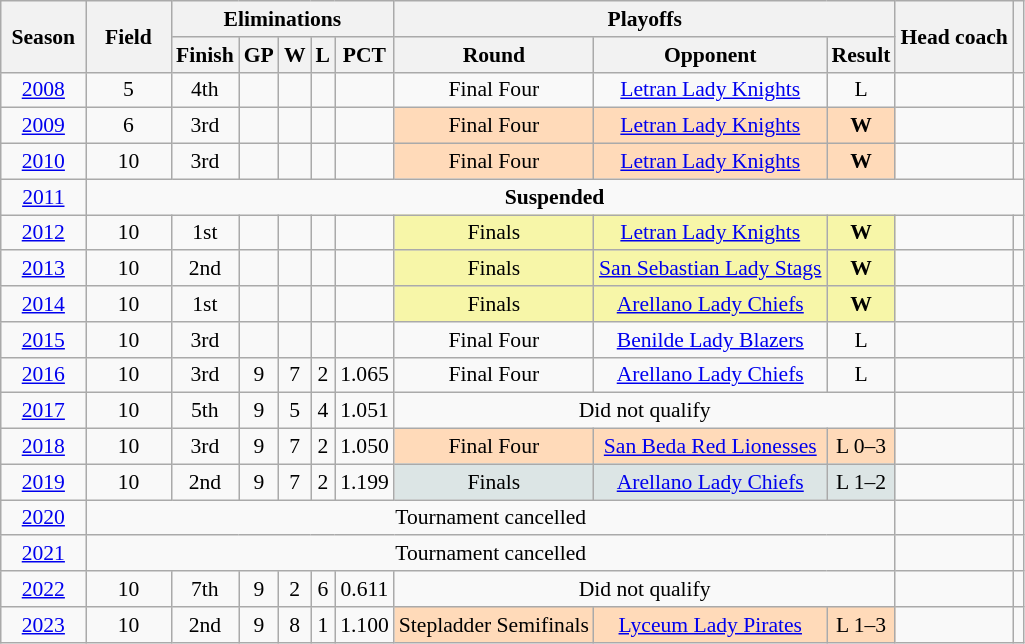<table class=wikitable style="text-align:center; font-size:90%;">
<tr>
<th width=50px rowspan=2>Season</th>
<th width=50px rowspan=2>Field</th>
<th colspan=5>Eliminations</th>
<th colspan=3>Playoffs</th>
<th rowspan=2>Head coach</th>
<th rowspan=2></th>
</tr>
<tr>
<th>Finish</th>
<th>GP</th>
<th>W</th>
<th>L</th>
<th>PCT</th>
<th>Round</th>
<th>Opponent</th>
<th>Result</th>
</tr>
<tr align=center>
<td><a href='#'>2008</a></td>
<td>5</td>
<td>4th</td>
<td></td>
<td></td>
<td></td>
<td></td>
<td>Final Four</td>
<td><a href='#'>Letran Lady Knights</a></td>
<td>L</td>
<td></td>
<td></td>
</tr>
<tr align=center>
<td><a href='#'>2009</a></td>
<td>6</td>
<td>3rd</td>
<td></td>
<td></td>
<td></td>
<td></td>
<td bgcolor=#FFDAB9>Final Four</td>
<td bgcolor=#FFDAB9><a href='#'>Letran Lady Knights</a></td>
<td bgcolor=#FFDAB9><strong>W</strong></td>
<td></td>
<td></td>
</tr>
<tr align=center>
<td><a href='#'>2010</a></td>
<td>10</td>
<td>3rd</td>
<td></td>
<td></td>
<td></td>
<td></td>
<td bgcolor=#FFDAB9>Final Four</td>
<td bgcolor=#FFDAB9><a href='#'>Letran Lady Knights</a></td>
<td bgcolor=#FFDAB9><strong>W</strong></td>
<td></td>
<td></td>
</tr>
<tr align=center>
<td><a href='#'>2011</a></td>
<td colspan=11><strong>Suspended</strong></td>
</tr>
<tr align=center>
<td><a href='#'>2012</a></td>
<td>10</td>
<td>1st</td>
<td></td>
<td></td>
<td></td>
<td></td>
<td bgcolor=#F7F6A8>Finals</td>
<td bgcolor=#F7F6A8><a href='#'>Letran Lady Knights</a></td>
<td bgcolor=#F7F6A8><strong>W</strong></td>
<td></td>
<td></td>
</tr>
<tr align=center>
<td><a href='#'>2013</a></td>
<td>10</td>
<td>2nd</td>
<td></td>
<td></td>
<td></td>
<td></td>
<td bgcolor=#F7F6A8>Finals</td>
<td bgcolor=#F7F6A8><a href='#'>San Sebastian Lady Stags</a></td>
<td bgcolor=#F7F6A8><strong>W</strong></td>
<td></td>
<td></td>
</tr>
<tr align=center>
<td><a href='#'>2014</a></td>
<td>10</td>
<td>1st</td>
<td></td>
<td></td>
<td></td>
<td></td>
<td bgcolor=#F7F6A8>Finals</td>
<td bgcolor=#F7F6A8><a href='#'>Arellano Lady Chiefs</a></td>
<td bgcolor=#F7F6A8><strong>W</strong></td>
<td></td>
<td></td>
</tr>
<tr align=center>
<td><a href='#'>2015</a></td>
<td>10</td>
<td>3rd</td>
<td></td>
<td></td>
<td></td>
<td></td>
<td>Final Four</td>
<td><a href='#'>Benilde Lady Blazers</a></td>
<td>L</td>
<td></td>
<td></td>
</tr>
<tr align=center>
<td><a href='#'>2016</a></td>
<td>10</td>
<td>3rd</td>
<td>9</td>
<td>7</td>
<td>2</td>
<td>1.065</td>
<td>Final Four</td>
<td><a href='#'>Arellano Lady Chiefs</a></td>
<td>L</td>
<td></td>
<td></td>
</tr>
<tr align=center>
<td><a href='#'>2017</a></td>
<td>10</td>
<td>5th</td>
<td>9</td>
<td>5</td>
<td>4</td>
<td>1.051</td>
<td colspan="3">Did not qualify</td>
<td></td>
<td></td>
</tr>
<tr align=center>
<td><a href='#'>2018</a></td>
<td>10</td>
<td>3rd</td>
<td>9</td>
<td>7</td>
<td>2</td>
<td>1.050</td>
<td bgcolor=#FFDAB9>Final Four</td>
<td bgcolor=#FFDAB9><a href='#'>San Beda Red Lionesses</a></td>
<td bgcolor=#FFDAB9>L 0–3</td>
<td></td>
<td></td>
</tr>
<tr align=center>
<td><a href='#'>2019</a></td>
<td>10</td>
<td>2nd</td>
<td>9</td>
<td>7</td>
<td>2</td>
<td>1.199</td>
<td bgcolor=#DCE5E5>Finals</td>
<td bgcolor=#DCE5E5><a href='#'>Arellano Lady Chiefs</a></td>
<td bgcolor=#DCE5E5>L 1–2</td>
<td></td>
<td></td>
</tr>
<tr align=center>
<td><a href='#'>2020</a></td>
<td colspan="9">Tournament cancelled</td>
<td></td>
<td></td>
</tr>
<tr align=center>
<td><a href='#'>2021</a></td>
<td colspan="9">Tournament cancelled</td>
<td></td>
<td></td>
</tr>
<tr align=center>
<td><a href='#'>2022</a></td>
<td>10</td>
<td>7th</td>
<td>9</td>
<td>2</td>
<td>6</td>
<td>0.611</td>
<td colspan=3>Did not qualify</td>
<td></td>
<td></td>
</tr>
<tr align=center>
<td><a href='#'>2023</a></td>
<td>10</td>
<td>2nd</td>
<td>9</td>
<td>8</td>
<td>1</td>
<td>1.100</td>
<td bgcolor=#FFDAB9>Stepladder Semifinals</td>
<td bgcolor=#FFDAB9><a href='#'>Lyceum Lady Pirates</a></td>
<td bgcolor=#FFDAB9>L 1–3</td>
<td></td>
<td></td>
</tr>
</table>
